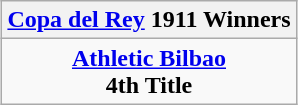<table class="wikitable" style="text-align: center; margin: 0 auto;">
<tr>
<th><a href='#'>Copa del Rey</a> 1911 Winners</th>
</tr>
<tr>
<td><strong><a href='#'>Athletic Bilbao</a></strong><br><strong>4th Title</strong></td>
</tr>
</table>
